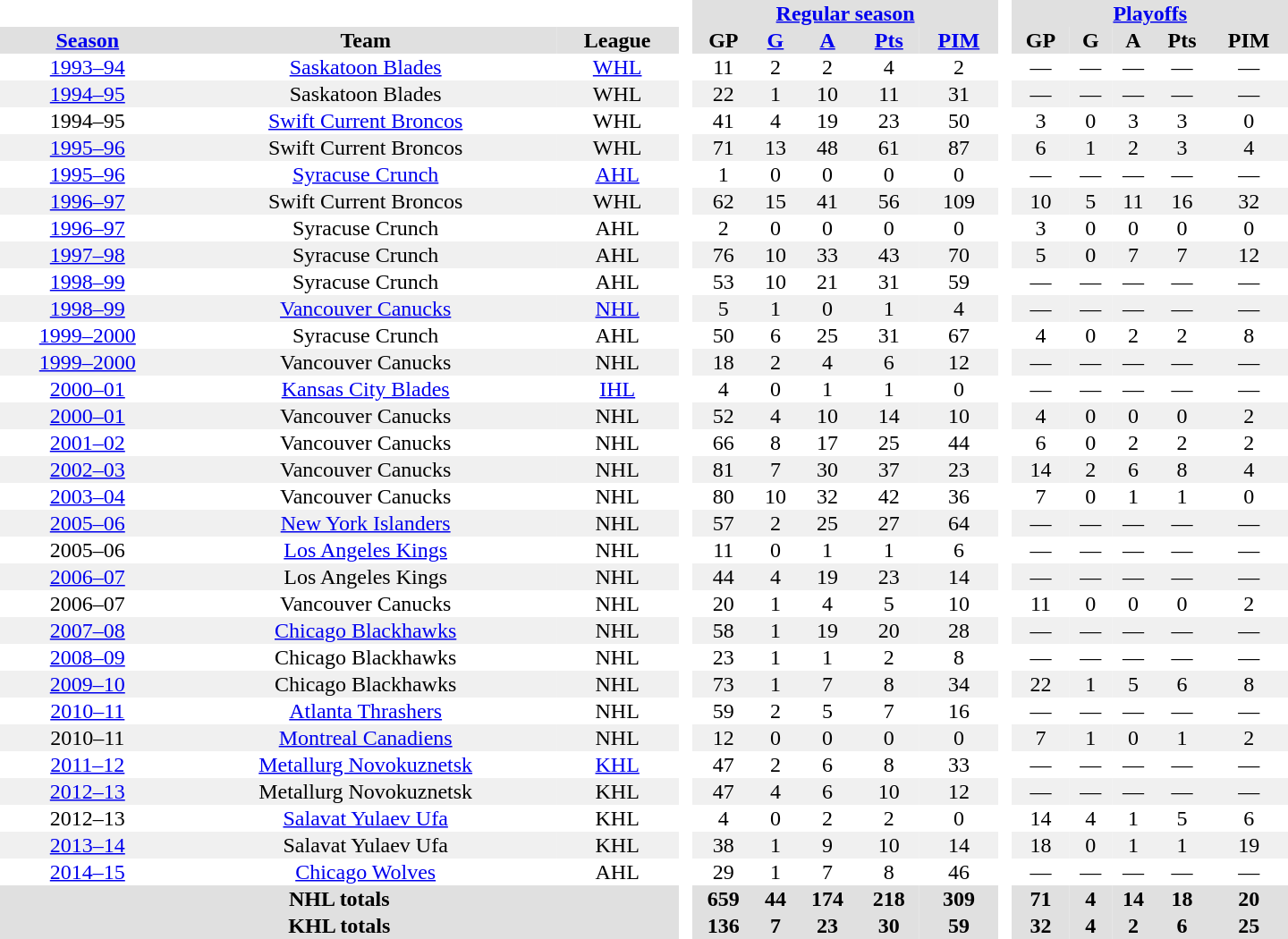<table border="0" cellpadding="1" cellspacing="0" style="text-align:center; width:60em;">
<tr style="background:#e0e0e0;">
<th colspan="3"  bgcolor="#ffffff"> </th>
<th rowspan="99" bgcolor="#ffffff"> </th>
<th colspan="5"><a href='#'>Regular season</a></th>
<th rowspan="99" bgcolor="#ffffff"> </th>
<th colspan="5"><a href='#'>Playoffs</a></th>
</tr>
<tr style="background:#e0e0e0;">
<th><a href='#'>Season</a></th>
<th>Team</th>
<th>League</th>
<th>GP</th>
<th><a href='#'>G</a></th>
<th><a href='#'>A</a></th>
<th><a href='#'>Pts</a></th>
<th><a href='#'>PIM</a></th>
<th>GP</th>
<th>G</th>
<th>A</th>
<th>Pts</th>
<th>PIM</th>
</tr>
<tr>
<td><a href='#'>1993–94</a></td>
<td><a href='#'>Saskatoon Blades</a></td>
<td><a href='#'>WHL</a></td>
<td>11</td>
<td>2</td>
<td>2</td>
<td>4</td>
<td>2</td>
<td>—</td>
<td>—</td>
<td>—</td>
<td>—</td>
<td>—</td>
</tr>
<tr bgcolor="#f0f0f0">
<td><a href='#'>1994–95</a></td>
<td>Saskatoon Blades</td>
<td>WHL</td>
<td>22</td>
<td>1</td>
<td>10</td>
<td>11</td>
<td>31</td>
<td>—</td>
<td>—</td>
<td>—</td>
<td>—</td>
<td>—</td>
</tr>
<tr>
<td>1994–95</td>
<td><a href='#'>Swift Current Broncos</a></td>
<td>WHL</td>
<td>41</td>
<td>4</td>
<td>19</td>
<td>23</td>
<td>50</td>
<td>3</td>
<td>0</td>
<td>3</td>
<td>3</td>
<td>0</td>
</tr>
<tr bgcolor="#f0f0f0">
<td><a href='#'>1995–96</a></td>
<td>Swift Current Broncos</td>
<td>WHL</td>
<td>71</td>
<td>13</td>
<td>48</td>
<td>61</td>
<td>87</td>
<td>6</td>
<td>1</td>
<td>2</td>
<td>3</td>
<td>4</td>
</tr>
<tr>
<td><a href='#'>1995–96</a></td>
<td><a href='#'>Syracuse Crunch</a></td>
<td><a href='#'>AHL</a></td>
<td>1</td>
<td>0</td>
<td>0</td>
<td>0</td>
<td>0</td>
<td>—</td>
<td>—</td>
<td>—</td>
<td>—</td>
<td>—</td>
</tr>
<tr bgcolor="#f0f0f0">
<td><a href='#'>1996–97</a></td>
<td>Swift Current Broncos</td>
<td>WHL</td>
<td>62</td>
<td>15</td>
<td>41</td>
<td>56</td>
<td>109</td>
<td>10</td>
<td>5</td>
<td>11</td>
<td>16</td>
<td>32</td>
</tr>
<tr>
<td><a href='#'>1996–97</a></td>
<td>Syracuse Crunch</td>
<td>AHL</td>
<td>2</td>
<td>0</td>
<td>0</td>
<td>0</td>
<td>0</td>
<td>3</td>
<td>0</td>
<td>0</td>
<td>0</td>
<td>0</td>
</tr>
<tr bgcolor="#f0f0f0">
<td><a href='#'>1997–98</a></td>
<td>Syracuse Crunch</td>
<td>AHL</td>
<td>76</td>
<td>10</td>
<td>33</td>
<td>43</td>
<td>70</td>
<td>5</td>
<td>0</td>
<td>7</td>
<td>7</td>
<td>12</td>
</tr>
<tr>
<td><a href='#'>1998–99</a></td>
<td>Syracuse Crunch</td>
<td>AHL</td>
<td>53</td>
<td>10</td>
<td>21</td>
<td>31</td>
<td>59</td>
<td>—</td>
<td>—</td>
<td>—</td>
<td>—</td>
<td>—</td>
</tr>
<tr bgcolor="#f0f0f0">
<td><a href='#'>1998–99</a></td>
<td><a href='#'>Vancouver Canucks</a></td>
<td><a href='#'>NHL</a></td>
<td>5</td>
<td>1</td>
<td>0</td>
<td>1</td>
<td>4</td>
<td>—</td>
<td>—</td>
<td>—</td>
<td>—</td>
<td>—</td>
</tr>
<tr>
<td><a href='#'>1999–2000</a></td>
<td>Syracuse Crunch</td>
<td>AHL</td>
<td>50</td>
<td>6</td>
<td>25</td>
<td>31</td>
<td>67</td>
<td>4</td>
<td>0</td>
<td>2</td>
<td>2</td>
<td>8</td>
</tr>
<tr bgcolor="#f0f0f0">
<td><a href='#'>1999–2000</a></td>
<td>Vancouver Canucks</td>
<td>NHL</td>
<td>18</td>
<td>2</td>
<td>4</td>
<td>6</td>
<td>12</td>
<td>—</td>
<td>—</td>
<td>—</td>
<td>—</td>
<td>—</td>
</tr>
<tr>
<td><a href='#'>2000–01</a></td>
<td><a href='#'>Kansas City Blades</a></td>
<td><a href='#'>IHL</a></td>
<td>4</td>
<td>0</td>
<td>1</td>
<td>1</td>
<td>0</td>
<td>—</td>
<td>—</td>
<td>—</td>
<td>—</td>
<td>—</td>
</tr>
<tr bgcolor="#f0f0f0">
<td><a href='#'>2000–01</a></td>
<td>Vancouver Canucks</td>
<td>NHL</td>
<td>52</td>
<td>4</td>
<td>10</td>
<td>14</td>
<td>10</td>
<td>4</td>
<td>0</td>
<td>0</td>
<td>0</td>
<td>2</td>
</tr>
<tr>
<td><a href='#'>2001–02</a></td>
<td>Vancouver Canucks</td>
<td>NHL</td>
<td>66</td>
<td>8</td>
<td>17</td>
<td>25</td>
<td>44</td>
<td>6</td>
<td>0</td>
<td>2</td>
<td>2</td>
<td>2</td>
</tr>
<tr bgcolor="#f0f0f0">
<td><a href='#'>2002–03</a></td>
<td>Vancouver Canucks</td>
<td>NHL</td>
<td>81</td>
<td>7</td>
<td>30</td>
<td>37</td>
<td>23</td>
<td>14</td>
<td>2</td>
<td>6</td>
<td>8</td>
<td>4</td>
</tr>
<tr>
<td><a href='#'>2003–04</a></td>
<td>Vancouver Canucks</td>
<td>NHL</td>
<td>80</td>
<td>10</td>
<td>32</td>
<td>42</td>
<td>36</td>
<td>7</td>
<td>0</td>
<td>1</td>
<td>1</td>
<td>0</td>
</tr>
<tr bgcolor="#f0f0f0">
<td><a href='#'>2005–06</a></td>
<td><a href='#'>New York Islanders</a></td>
<td>NHL</td>
<td>57</td>
<td>2</td>
<td>25</td>
<td>27</td>
<td>64</td>
<td>—</td>
<td>—</td>
<td>—</td>
<td>—</td>
<td>—</td>
</tr>
<tr>
<td>2005–06</td>
<td><a href='#'>Los Angeles Kings</a></td>
<td>NHL</td>
<td>11</td>
<td>0</td>
<td>1</td>
<td>1</td>
<td>6</td>
<td>—</td>
<td>—</td>
<td>—</td>
<td>—</td>
<td>—</td>
</tr>
<tr bgcolor="#f0f0f0">
<td><a href='#'>2006–07</a></td>
<td>Los Angeles Kings</td>
<td>NHL</td>
<td>44</td>
<td>4</td>
<td>19</td>
<td>23</td>
<td>14</td>
<td>—</td>
<td>—</td>
<td>—</td>
<td>—</td>
<td>—</td>
</tr>
<tr>
<td>2006–07</td>
<td>Vancouver Canucks</td>
<td>NHL</td>
<td>20</td>
<td>1</td>
<td>4</td>
<td>5</td>
<td>10</td>
<td>11</td>
<td>0</td>
<td>0</td>
<td>0</td>
<td>2</td>
</tr>
<tr bgcolor="#f0f0f0">
<td><a href='#'>2007–08</a></td>
<td><a href='#'>Chicago Blackhawks</a></td>
<td>NHL</td>
<td>58</td>
<td>1</td>
<td>19</td>
<td>20</td>
<td>28</td>
<td>—</td>
<td>—</td>
<td>—</td>
<td>—</td>
<td>—</td>
</tr>
<tr>
<td><a href='#'>2008–09</a></td>
<td>Chicago Blackhawks</td>
<td>NHL</td>
<td>23</td>
<td>1</td>
<td>1</td>
<td>2</td>
<td>8</td>
<td>—</td>
<td>—</td>
<td>—</td>
<td>—</td>
<td>—</td>
</tr>
<tr bgcolor="#f0f0f0">
<td><a href='#'>2009–10</a></td>
<td>Chicago Blackhawks</td>
<td>NHL</td>
<td>73</td>
<td>1</td>
<td>7</td>
<td>8</td>
<td>34</td>
<td>22</td>
<td>1</td>
<td>5</td>
<td>6</td>
<td>8</td>
</tr>
<tr>
<td><a href='#'>2010–11</a></td>
<td><a href='#'>Atlanta Thrashers</a></td>
<td>NHL</td>
<td>59</td>
<td>2</td>
<td>5</td>
<td>7</td>
<td>16</td>
<td>—</td>
<td>—</td>
<td>—</td>
<td>—</td>
<td>—</td>
</tr>
<tr bgcolor="#f0f0f0">
<td>2010–11</td>
<td><a href='#'>Montreal Canadiens</a></td>
<td>NHL</td>
<td>12</td>
<td>0</td>
<td>0</td>
<td>0</td>
<td>0</td>
<td>7</td>
<td>1</td>
<td>0</td>
<td>1</td>
<td>2</td>
</tr>
<tr>
<td><a href='#'>2011–12</a></td>
<td><a href='#'>Metallurg Novokuznetsk</a></td>
<td><a href='#'>KHL</a></td>
<td>47</td>
<td>2</td>
<td>6</td>
<td>8</td>
<td>33</td>
<td>—</td>
<td>—</td>
<td>—</td>
<td>—</td>
<td>—</td>
</tr>
<tr bgcolor="#f0f0f0">
<td><a href='#'>2012–13</a></td>
<td>Metallurg Novokuznetsk</td>
<td>KHL</td>
<td>47</td>
<td>4</td>
<td>6</td>
<td>10</td>
<td>12</td>
<td>—</td>
<td>—</td>
<td>—</td>
<td>—</td>
<td>—</td>
</tr>
<tr>
<td>2012–13</td>
<td><a href='#'>Salavat Yulaev Ufa</a></td>
<td>KHL</td>
<td>4</td>
<td>0</td>
<td>2</td>
<td>2</td>
<td>0</td>
<td>14</td>
<td>4</td>
<td>1</td>
<td>5</td>
<td>6</td>
</tr>
<tr bgcolor="#f0f0f0">
<td><a href='#'>2013–14</a></td>
<td>Salavat Yulaev Ufa</td>
<td>KHL</td>
<td>38</td>
<td>1</td>
<td>9</td>
<td>10</td>
<td>14</td>
<td>18</td>
<td>0</td>
<td>1</td>
<td>1</td>
<td>19</td>
</tr>
<tr>
<td><a href='#'>2014–15</a></td>
<td><a href='#'>Chicago Wolves</a></td>
<td>AHL</td>
<td>29</td>
<td>1</td>
<td>7</td>
<td>8</td>
<td>46</td>
<td>—</td>
<td>—</td>
<td>—</td>
<td>—</td>
<td>—</td>
</tr>
<tr bgcolor="#e0e0e0">
<th colspan=3>NHL totals</th>
<th>659</th>
<th>44</th>
<th>174</th>
<th>218</th>
<th>309</th>
<th>71</th>
<th>4</th>
<th>14</th>
<th>18</th>
<th>20</th>
</tr>
<tr bgcolor="#e0e0e0">
<th colspan=3>KHL totals</th>
<th>136</th>
<th>7</th>
<th>23</th>
<th>30</th>
<th>59</th>
<th>32</th>
<th>4</th>
<th>2</th>
<th>6</th>
<th>25</th>
</tr>
</table>
